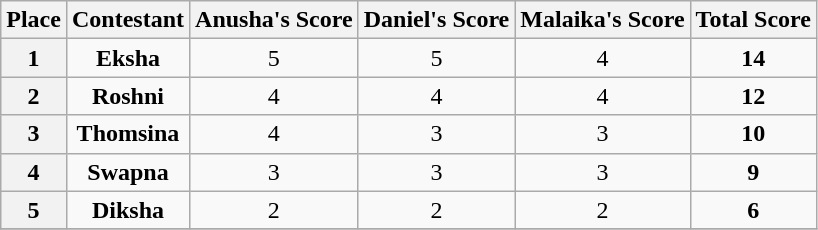<table class="wikitable" style="text-align:center">
<tr>
<th>Place</th>
<th>Contestant</th>
<th scope="col">Anusha's Score</th>
<th>Daniel's Score</th>
<th>Malaika's Score</th>
<th>Total Score</th>
</tr>
<tr>
<th>1</th>
<td><strong>Eksha</strong></td>
<td>5</td>
<td>5</td>
<td>4</td>
<td><strong>14</strong></td>
</tr>
<tr>
<th>2</th>
<td><strong>Roshni</strong></td>
<td>4</td>
<td>4</td>
<td>4</td>
<td><strong>12</strong></td>
</tr>
<tr>
<th>3</th>
<td><strong>Thomsina</strong></td>
<td>4</td>
<td>3</td>
<td>3</td>
<td><strong>10</strong></td>
</tr>
<tr>
<th>4</th>
<td><strong>Swapna</strong></td>
<td>3</td>
<td>3</td>
<td>3</td>
<td><strong>9</strong></td>
</tr>
<tr>
<th>5</th>
<td><strong>Diksha</strong></td>
<td>2</td>
<td>2</td>
<td>2</td>
<td><strong>6</strong></td>
</tr>
<tr>
</tr>
</table>
